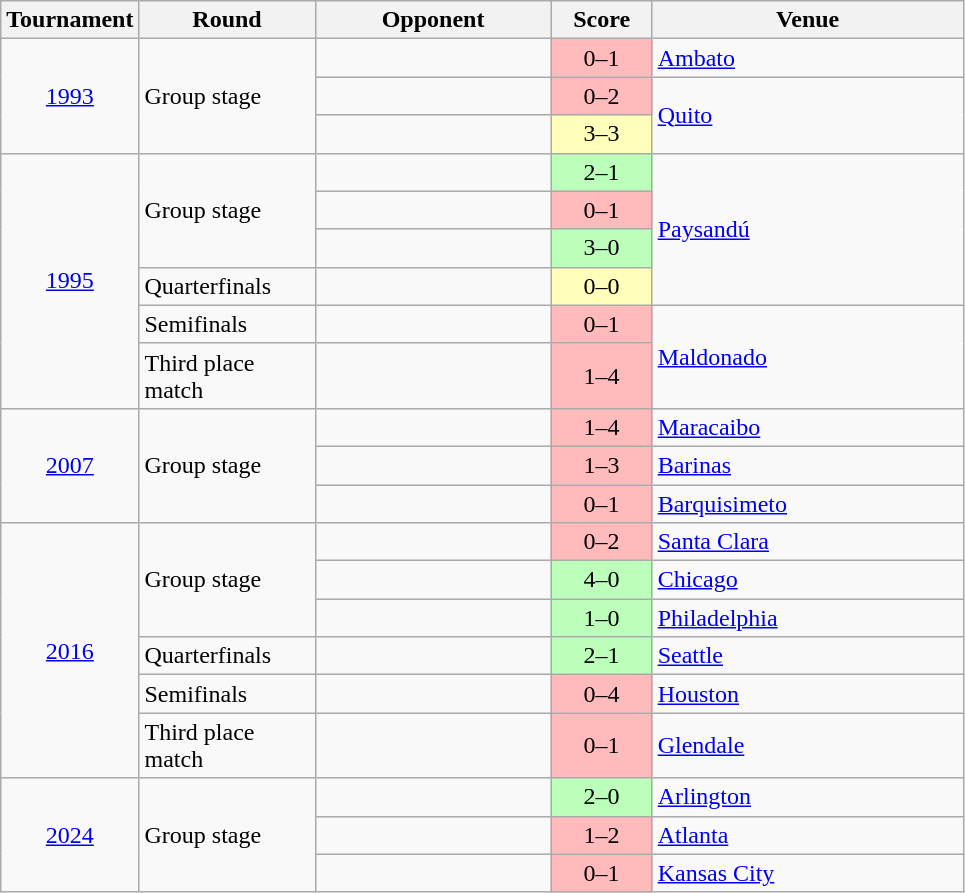<table class="wikitable mw-collapsible" style="text-align:left;">
<tr>
<th>Tournament</th>
<th width=110>Round</th>
<th width=150>Opponent</th>
<th width=60>Score</th>
<th width=200>Venue</th>
</tr>
<tr>
<td rowspan="3" align=center> <a href='#'>1993</a></td>
<td rowspan="3">Group stage</td>
<td></td>
<td align=center bgcolor="#ffbbbb">0–1</td>
<td><a href='#'>Ambato</a></td>
</tr>
<tr>
<td></td>
<td align=center bgcolor="#ffbbbb">0–2</td>
<td rowspan=2><a href='#'>Quito</a></td>
</tr>
<tr>
<td></td>
<td align=center bgcolor="#ffffbb">3–3</td>
</tr>
<tr>
<td rowspan="6" align=center> <a href='#'>1995</a></td>
<td rowspan="3">Group stage</td>
<td></td>
<td align=center bgcolor="#bbffbb">2–1</td>
<td rowspan=4><a href='#'>Paysandú</a></td>
</tr>
<tr>
<td></td>
<td align=center bgcolor="#ffbbbb">0–1</td>
</tr>
<tr>
<td></td>
<td align=center bgcolor="#bbffbb">3–0</td>
</tr>
<tr>
<td>Quarterfinals</td>
<td></td>
<td align=center bgcolor="#ffffbb">0–0<br></td>
</tr>
<tr>
<td>Semifinals</td>
<td></td>
<td align=center bgcolor="#ffbbbb">0–1</td>
<td rowspan=2><a href='#'>Maldonado</a></td>
</tr>
<tr>
<td>Third place match</td>
<td></td>
<td align=center bgcolor="#ffbbbb">1–4</td>
</tr>
<tr>
<td rowspan="3" align=center> <a href='#'>2007</a></td>
<td rowspan="3">Group stage</td>
<td></td>
<td align=center bgcolor="#ffbbbb">1–4</td>
<td><a href='#'>Maracaibo</a></td>
</tr>
<tr>
<td></td>
<td align=center bgcolor="#ffbbbb">1–3</td>
<td><a href='#'>Barinas</a></td>
</tr>
<tr>
<td></td>
<td align=center bgcolor="#ffbbbb">0–1</td>
<td><a href='#'>Barquisimeto</a></td>
</tr>
<tr>
<td rowspan="6" align=center> <a href='#'>2016</a></td>
<td rowspan="3">Group stage</td>
<td></td>
<td align=center bgcolor="#ffbbbb">0–2</td>
<td><a href='#'>Santa Clara</a></td>
</tr>
<tr>
<td></td>
<td align=center bgcolor="#bbffbb">4–0</td>
<td><a href='#'>Chicago</a></td>
</tr>
<tr>
<td></td>
<td align=center bgcolor="#bbffbb">1–0</td>
<td><a href='#'>Philadelphia</a></td>
</tr>
<tr>
<td>Quarterfinals</td>
<td></td>
<td align=center bgcolor="#bbffbb">2–1</td>
<td><a href='#'>Seattle</a></td>
</tr>
<tr>
<td>Semifinals</td>
<td></td>
<td align=center bgcolor="#ffbbbb">0–4</td>
<td><a href='#'>Houston</a></td>
</tr>
<tr>
<td>Third place match</td>
<td></td>
<td align=center bgcolor="#ffbbbb">0–1</td>
<td><a href='#'>Glendale</a></td>
</tr>
<tr>
<td rowspan="3" align=center> <a href='#'>2024</a></td>
<td rowspan="3">Group stage</td>
<td></td>
<td align=center bgcolor="#BBFFBB">2–0</td>
<td><a href='#'>Arlington</a></td>
</tr>
<tr>
<td></td>
<td align=center bgcolor="#ffbbbb">1–2</td>
<td><a href='#'>Atlanta</a></td>
</tr>
<tr>
<td></td>
<td align=center bgcolor="#ffbbbb">0–1</td>
<td><a href='#'>Kansas City</a></td>
</tr>
</table>
